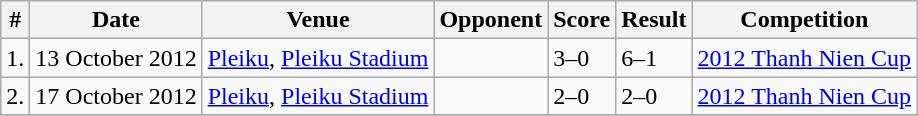<table class="wikitable collapsible collapsed">
<tr>
<th>#</th>
<th>Date</th>
<th>Venue</th>
<th>Opponent</th>
<th>Score</th>
<th>Result</th>
<th>Competition</th>
</tr>
<tr>
<td>1.</td>
<td>13 October 2012</td>
<td><a href='#'>Pleiku</a>, <a href='#'>Pleiku Stadium</a></td>
<td></td>
<td>3–0</td>
<td>6–1</td>
<td><a href='#'>2012 Thanh Nien Cup</a></td>
</tr>
<tr>
<td>2.</td>
<td>17 October 2012</td>
<td><a href='#'>Pleiku</a>, <a href='#'>Pleiku Stadium</a></td>
<td></td>
<td>2–0</td>
<td>2–0</td>
<td><a href='#'>2012 Thanh Nien Cup</a></td>
</tr>
<tr>
</tr>
</table>
